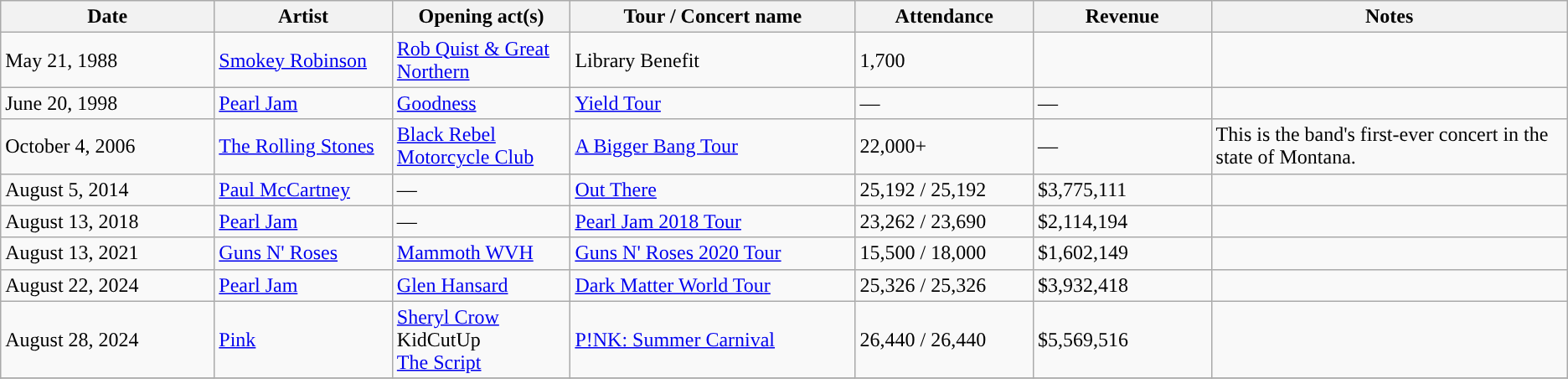<table class="wikitable" style=font-size:100% style="text-align:center">
<tr>
<th width=12%>Date</th>
<th width=10%>Artist</th>
<th width=10%>Opening act(s)</th>
<th width=16%>Tour / Concert name</th>
<th width=10%>Attendance</th>
<th width=10%>Revenue</th>
<th width=20%>Notes</th>
</tr>
<tr>
<td>May 21, 1988</td>
<td><a href='#'>Smokey Robinson</a></td>
<td><a href='#'>Rob Quist & Great Northern</a></td>
<td>Library Benefit</td>
<td>1,700</td>
<td></td>
</tr>
<tr>
<td>June 20, 1998</td>
<td><a href='#'>Pearl Jam</a></td>
<td><a href='#'>Goodness</a></td>
<td><a href='#'>Yield Tour</a></td>
<td>—</td>
<td>—</td>
<td></td>
</tr>
<tr>
<td>October 4, 2006</td>
<td><a href='#'>The Rolling Stones</a></td>
<td><a href='#'>Black Rebel Motorcycle Club</a></td>
<td><a href='#'>A Bigger Bang Tour</a></td>
<td>22,000+</td>
<td>—</td>
<td>This is the band's first-ever concert in the state of Montana.</td>
</tr>
<tr>
<td>August 5, 2014</td>
<td><a href='#'>Paul McCartney</a></td>
<td>—</td>
<td><a href='#'>Out There</a></td>
<td>25,192 / 25,192</td>
<td>$3,775,111</td>
<td></td>
</tr>
<tr>
<td>August 13, 2018</td>
<td><a href='#'>Pearl Jam</a></td>
<td>—</td>
<td><a href='#'>Pearl Jam 2018 Tour</a></td>
<td>23,262 / 23,690</td>
<td>$2,114,194</td>
<td></td>
</tr>
<tr>
<td>August 13, 2021</td>
<td><a href='#'>Guns N' Roses</a></td>
<td><a href='#'>Mammoth WVH</a></td>
<td><a href='#'>Guns N' Roses 2020 Tour</a></td>
<td>15,500 / 18,000</td>
<td>$1,602,149</td>
<td></td>
</tr>
<tr>
<td>August 22, 2024</td>
<td><a href='#'>Pearl Jam</a></td>
<td><a href='#'>Glen Hansard</a></td>
<td><a href='#'>Dark Matter World Tour</a></td>
<td>25,326 / 25,326</td>
<td>$3,932,418</td>
<td></td>
</tr>
<tr>
<td>August 28, 2024</td>
<td><a href='#'>Pink</a></td>
<td><a href='#'>Sheryl Crow</a><br>KidCutUp<br><a href='#'>The Script</a></td>
<td><a href='#'>P!NK: Summer Carnival</a></td>
<td>26,440 / 26,440</td>
<td>$5,569,516</td>
<td></td>
</tr>
<tr>
</tr>
</table>
